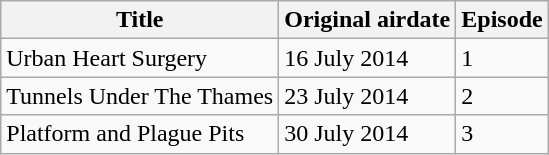<table class="wikitable">
<tr>
<th>Title</th>
<th>Original airdate</th>
<th>Episode</th>
</tr>
<tr>
<td>Urban Heart Surgery</td>
<td>16 July 2014</td>
<td>1</td>
</tr>
<tr>
<td>Tunnels Under The Thames</td>
<td>23 July 2014</td>
<td>2</td>
</tr>
<tr>
<td>Platform and Plague Pits</td>
<td>30 July 2014</td>
<td>3</td>
</tr>
</table>
